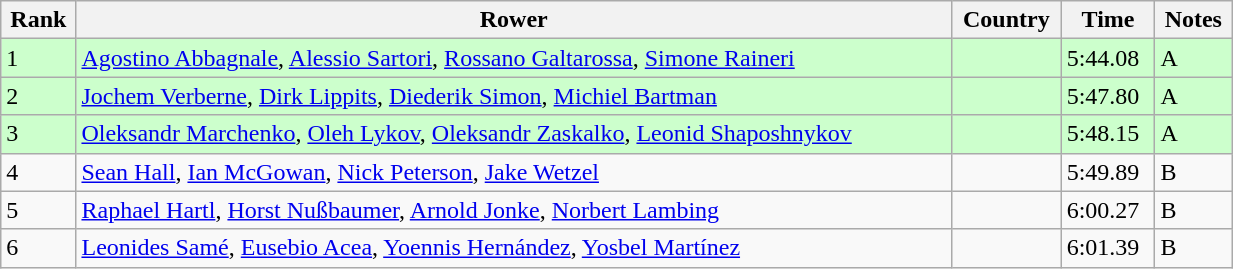<table class="wikitable sortable" width=65%>
<tr>
<th>Rank</th>
<th>Rower</th>
<th>Country</th>
<th>Time</th>
<th>Notes</th>
</tr>
<tr bgcolor=ccffcc>
<td>1</td>
<td><a href='#'>Agostino Abbagnale</a>, <a href='#'>Alessio Sartori</a>, <a href='#'>Rossano Galtarossa</a>, <a href='#'>Simone Raineri</a></td>
<td></td>
<td>5:44.08</td>
<td>A</td>
</tr>
<tr bgcolor=ccffcc>
<td>2</td>
<td><a href='#'>Jochem Verberne</a>, <a href='#'>Dirk Lippits</a>, <a href='#'>Diederik Simon</a>, <a href='#'>Michiel Bartman</a></td>
<td></td>
<td>5:47.80</td>
<td>A</td>
</tr>
<tr bgcolor=ccffcc>
<td>3</td>
<td><a href='#'>Oleksandr Marchenko</a>, <a href='#'>Oleh Lykov</a>, <a href='#'>Oleksandr Zaskalko</a>, <a href='#'>Leonid Shaposhnykov</a></td>
<td></td>
<td>5:48.15</td>
<td>A</td>
</tr>
<tr>
<td>4</td>
<td><a href='#'>Sean Hall</a>, <a href='#'>Ian McGowan</a>, <a href='#'>Nick Peterson</a>, <a href='#'>Jake Wetzel</a></td>
<td></td>
<td>5:49.89</td>
<td>B</td>
</tr>
<tr>
<td>5</td>
<td><a href='#'>Raphael Hartl</a>, <a href='#'>Horst Nußbaumer</a>, <a href='#'>Arnold Jonke</a>, <a href='#'>Norbert Lambing</a></td>
<td></td>
<td>6:00.27</td>
<td>B</td>
</tr>
<tr>
<td>6</td>
<td><a href='#'>Leonides Samé</a>, <a href='#'>Eusebio Acea</a>, <a href='#'>Yoennis Hernández</a>, <a href='#'>Yosbel Martínez</a></td>
<td></td>
<td>6:01.39</td>
<td>B</td>
</tr>
</table>
